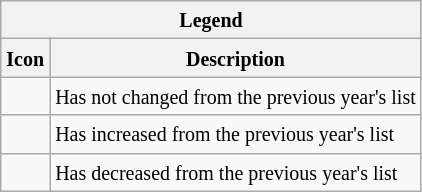<table class="wikitable">
<tr>
<th colspan="2"><small>Legend</small></th>
</tr>
<tr>
<th><small> Icon</small></th>
<th><small> Description</small></th>
</tr>
<tr>
<td></td>
<td><small>Has not changed from the previous year's list</small></td>
</tr>
<tr>
<td></td>
<td><small>Has increased from the previous year's list</small></td>
</tr>
<tr>
<td></td>
<td><small>Has decreased from the previous year's list</small></td>
</tr>
</table>
